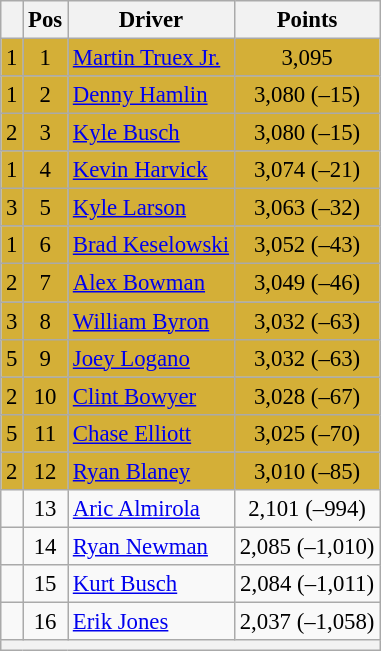<table class="wikitable" style="font-size: 95%">
<tr>
<th></th>
<th>Pos</th>
<th>Driver</th>
<th>Points</th>
</tr>
<tr style="background:#D4AF37;">
<td align="left"> 1</td>
<td style="text-align:center;">1</td>
<td><a href='#'>Martin Truex Jr.</a></td>
<td style="text-align:center;">3,095</td>
</tr>
<tr style="background:#D4AF37;">
<td align="left"> 1</td>
<td style="text-align:center;">2</td>
<td><a href='#'>Denny Hamlin</a></td>
<td style="text-align:center;">3,080 (–15)</td>
</tr>
<tr style="background:#D4AF37;">
<td align="left"> 2</td>
<td style="text-align:center;">3</td>
<td><a href='#'>Kyle Busch</a></td>
<td style="text-align:center;">3,080 (–15)</td>
</tr>
<tr style="background:#D4AF37;">
<td align="left"> 1</td>
<td style="text-align:center;">4</td>
<td><a href='#'>Kevin Harvick</a></td>
<td style="text-align:center;">3,074 (–21)</td>
</tr>
<tr style="background:#D4AF37;">
<td align="left"> 3</td>
<td style="text-align:center;">5</td>
<td><a href='#'>Kyle Larson</a></td>
<td style="text-align:center;">3,063 (–32)</td>
</tr>
<tr style="background:#D4AF37;">
<td align="left"> 1</td>
<td style="text-align:center;">6</td>
<td><a href='#'>Brad Keselowski</a></td>
<td style="text-align:center;">3,052 (–43)</td>
</tr>
<tr style="background:#D4AF37;">
<td align="left"> 2</td>
<td style="text-align:center;">7</td>
<td><a href='#'>Alex Bowman</a></td>
<td style="text-align:center;">3,049 (–46)</td>
</tr>
<tr style="background:#D4AF37;">
<td align="left"> 3</td>
<td style="text-align:center;">8</td>
<td><a href='#'>William Byron</a></td>
<td style="text-align:center;">3,032 (–63)</td>
</tr>
<tr style="background:#D4AF37;">
<td align="left"> 5</td>
<td style="text-align:center;">9</td>
<td><a href='#'>Joey Logano</a></td>
<td style="text-align:center;">3,032 (–63)</td>
</tr>
<tr style="background:#D4AF37;">
<td align="left"> 2</td>
<td style="text-align:center;">10</td>
<td><a href='#'>Clint Bowyer</a></td>
<td style="text-align:center;">3,028 (–67)</td>
</tr>
<tr style="background:#D4AF37;">
<td align="left"> 5</td>
<td style="text-align:center;">11</td>
<td><a href='#'>Chase Elliott</a></td>
<td style="text-align:center;">3,025 (–70)</td>
</tr>
<tr style="background:#D4AF37;">
<td align="left"> 2</td>
<td style="text-align:center;">12</td>
<td><a href='#'>Ryan Blaney</a></td>
<td style="text-align:center;">3,010 (–85)</td>
</tr>
<tr>
<td align="left"></td>
<td style="text-align:center;">13</td>
<td><a href='#'>Aric Almirola</a></td>
<td style="text-align:center;">2,101 (–994)</td>
</tr>
<tr>
<td align="left"></td>
<td style="text-align:center;">14</td>
<td><a href='#'>Ryan Newman</a></td>
<td style="text-align:center;">2,085 (–1,010)</td>
</tr>
<tr>
<td align="left"></td>
<td style="text-align:center;">15</td>
<td><a href='#'>Kurt Busch</a></td>
<td style="text-align:center;">2,084 (–1,011)</td>
</tr>
<tr>
<td align="left"></td>
<td style="text-align:center;">16</td>
<td><a href='#'>Erik Jones</a></td>
<td style="text-align:center;">2,037 (–1,058)</td>
</tr>
<tr class="sortbottom">
<th colspan="9"></th>
</tr>
</table>
